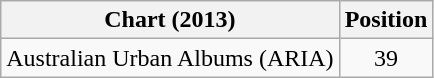<table class="wikitable sortable">
<tr>
<th scope="col">Chart (2013)</th>
<th scope="col">Position</th>
</tr>
<tr>
<td>Australian Urban Albums (ARIA)</td>
<td style="text-align:center;">39</td>
</tr>
</table>
